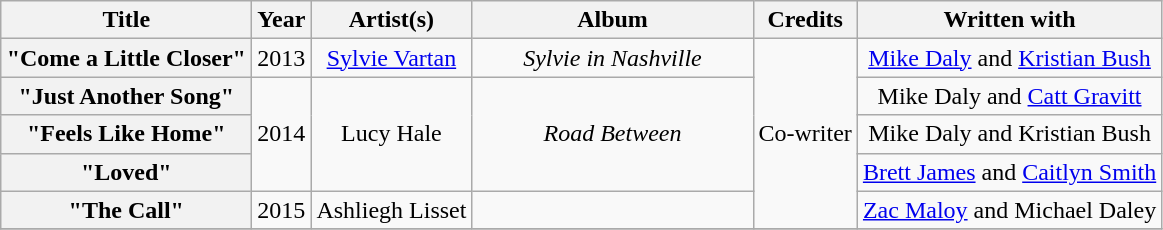<table class="wikitable plainrowheaders" style="text-align:center;">
<tr>
<th scope="col" style="width:160px;">Title</th>
<th scope="col">Year</th>
<th scope="col">Artist(s)</th>
<th scope="col" style="width:180px;">Album</th>
<th scope="col">Credits</th>
<th scope="col">Written with</th>
</tr>
<tr>
<th scope="row">"Come a Little Closer"</th>
<td>2013</td>
<td><a href='#'>Sylvie Vartan</a></td>
<td><em>Sylvie in Nashville</em></td>
<td rowspan="5">Co-writer</td>
<td><a href='#'>Mike Daly</a> and <a href='#'>Kristian Bush</a></td>
</tr>
<tr>
<th scope="row">"Just Another Song"</th>
<td rowspan="3">2014</td>
<td rowspan="3">Lucy Hale</td>
<td rowspan="3"><em>Road Between</em></td>
<td>Mike Daly and <a href='#'>Catt Gravitt</a></td>
</tr>
<tr>
<th scope="row">"Feels Like Home"</th>
<td>Mike Daly and Kristian Bush</td>
</tr>
<tr>
<th scope="row">"Loved"</th>
<td><a href='#'>Brett James</a> and <a href='#'>Caitlyn Smith</a></td>
</tr>
<tr>
<th scope="row">"The Call"</th>
<td>2015</td>
<td>Ashliegh Lisset</td>
<td></td>
<td><a href='#'>Zac Maloy</a> and Michael Daley</td>
</tr>
<tr>
</tr>
</table>
